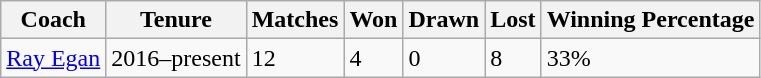<table class="wikitable">
<tr>
<th>Coach</th>
<th>Tenure</th>
<th>Matches</th>
<th>Won</th>
<th>Drawn</th>
<th>Lost</th>
<th>Winning Percentage</th>
</tr>
<tr>
<td><a href='#'>Ray Egan</a></td>
<td>2016–present</td>
<td>12</td>
<td>4</td>
<td>0</td>
<td>8</td>
<td>33%</td>
</tr>
</table>
